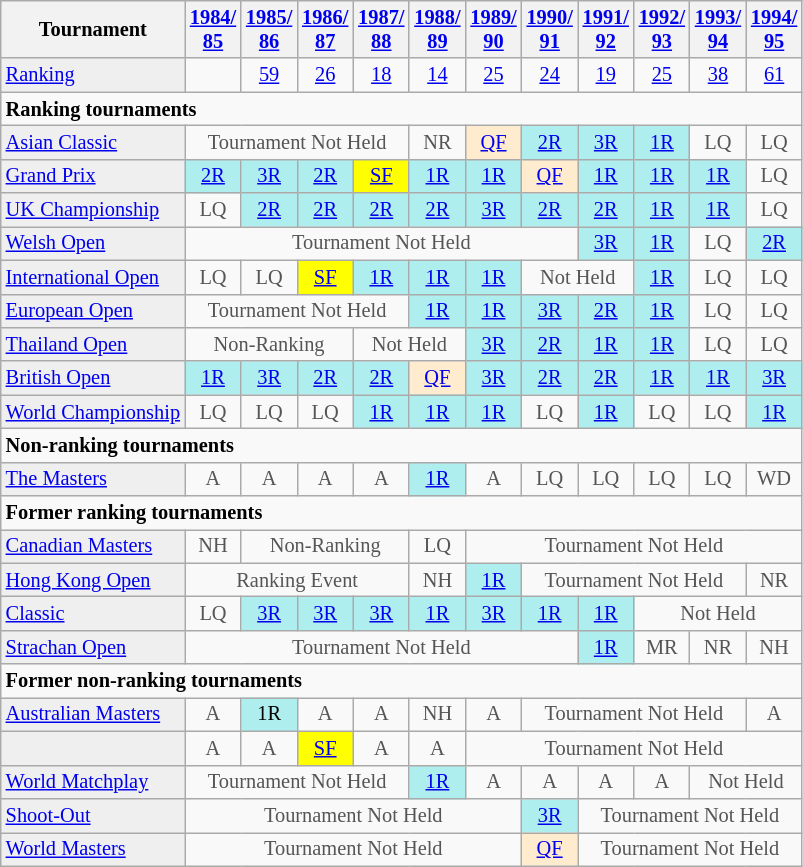<table class="wikitable"  style="font-size:85%;">
<tr>
<th>Tournament</th>
<th><a href='#'>1984/<br>85</a></th>
<th><a href='#'>1985/<br>86</a></th>
<th><a href='#'>1986/<br>87</a></th>
<th><a href='#'>1987/<br>88</a></th>
<th><a href='#'>1988/<br>89</a></th>
<th><a href='#'>1989/<br>90</a></th>
<th><a href='#'>1990/<br>91</a></th>
<th><a href='#'>1991/<br>92</a></th>
<th><a href='#'>1992/<br>93</a></th>
<th><a href='#'>1993/<br>94</a></th>
<th><a href='#'>1994/<br>95</a></th>
</tr>
<tr>
<td style="background:#EFEFEF;"><a href='#'>Ranking</a></td>
<td align="center"></td>
<td align="center"><a href='#'>59</a></td>
<td align="center"><a href='#'>26</a></td>
<td align="center"><a href='#'>18</a></td>
<td align="center"><a href='#'>14</a></td>
<td align="center"><a href='#'>25</a></td>
<td align="center"><a href='#'>24</a></td>
<td align="center"><a href='#'>19</a></td>
<td align="center"><a href='#'>25</a></td>
<td align="center"><a href='#'>38</a></td>
<td align="center"><a href='#'>61</a></td>
</tr>
<tr>
<td colspan="50"><strong>Ranking tournaments</strong></td>
</tr>
<tr>
<td style="background:#EFEFEF;"><a href='#'>Asian Classic</a></td>
<td style="text-align:center; color:#555555;" colspan="4">Tournament Not Held</td>
<td align="center" style="color:#555555;">NR</td>
<td style="text-align:center; background:#ffebcd;"><a href='#'>QF</a></td>
<td style="text-align:center; background:#afeeee;"><a href='#'>2R</a></td>
<td style="text-align:center; background:#afeeee;"><a href='#'>3R</a></td>
<td style="text-align:center; background:#afeeee;"><a href='#'>1R</a></td>
<td align="center" style="color:#555555;">LQ</td>
<td align="center" style="color:#555555;">LQ</td>
</tr>
<tr>
<td style="background:#EFEFEF;"><a href='#'>Grand Prix</a></td>
<td style="text-align:center; background:#afeeee;"><a href='#'>2R</a></td>
<td style="text-align:center; background:#afeeee;"><a href='#'>3R</a></td>
<td style="text-align:center; background:#afeeee;"><a href='#'>2R</a></td>
<td style="text-align:center; background:yellow;"><a href='#'>SF</a></td>
<td style="text-align:center; background:#afeeee;"><a href='#'>1R</a></td>
<td style="text-align:center; background:#afeeee;"><a href='#'>1R</a></td>
<td style="text-align:center; background:#ffebcd;"><a href='#'>QF</a></td>
<td style="text-align:center; background:#afeeee;"><a href='#'>1R</a></td>
<td style="text-align:center; background:#afeeee;"><a href='#'>1R</a></td>
<td style="text-align:center; background:#afeeee;"><a href='#'>1R</a></td>
<td align="center" style="color:#555555;">LQ</td>
</tr>
<tr>
<td style="background:#EFEFEF;"><a href='#'>UK Championship</a></td>
<td align="center" style="color:#555555;">LQ</td>
<td style="text-align:center; background:#afeeee;"><a href='#'>2R</a></td>
<td style="text-align:center; background:#afeeee;"><a href='#'>2R</a></td>
<td style="text-align:center; background:#afeeee;"><a href='#'>2R</a></td>
<td style="text-align:center; background:#afeeee;"><a href='#'>2R</a></td>
<td style="text-align:center; background:#afeeee;"><a href='#'>3R</a></td>
<td style="text-align:center; background:#afeeee;"><a href='#'>2R</a></td>
<td style="text-align:center; background:#afeeee;"><a href='#'>2R</a></td>
<td style="text-align:center; background:#afeeee;"><a href='#'>1R</a></td>
<td style="text-align:center; background:#afeeee;"><a href='#'>1R</a></td>
<td align="center" style="color:#555555;">LQ</td>
</tr>
<tr>
<td style="background:#EFEFEF;"><a href='#'>Welsh Open</a></td>
<td style="text-align:center; color:#555555;" colspan="7">Tournament Not Held</td>
<td style="text-align:center; background:#afeeee;"><a href='#'>3R</a></td>
<td style="text-align:center; background:#afeeee;"><a href='#'>1R</a></td>
<td align="center" style="color:#555555;">LQ</td>
<td style="text-align:center; background:#afeeee;"><a href='#'>2R</a></td>
</tr>
<tr>
<td style="background:#EFEFEF;"><a href='#'>International Open</a></td>
<td align="center" style="color:#555555;">LQ</td>
<td align="center" style="color:#555555;">LQ</td>
<td style="text-align:center; background:yellow;"><a href='#'>SF</a></td>
<td style="text-align:center; background:#afeeee;"><a href='#'>1R</a></td>
<td style="text-align:center; background:#afeeee;"><a href='#'>1R</a></td>
<td style="text-align:center; background:#afeeee;"><a href='#'>1R</a></td>
<td style="text-align:center; color:#555555;" colspan="2">Not Held</td>
<td style="text-align:center; background:#afeeee;"><a href='#'>1R</a></td>
<td align="center" style="color:#555555;">LQ</td>
<td align="center" style="color:#555555;">LQ</td>
</tr>
<tr>
<td style="background:#EFEFEF;"><a href='#'>European Open</a></td>
<td style="text-align:center; color:#555555;" colspan="4">Tournament Not Held</td>
<td style="text-align:center; background:#afeeee;"><a href='#'>1R</a></td>
<td style="text-align:center; background:#afeeee;"><a href='#'>1R</a></td>
<td style="text-align:center; background:#afeeee;"><a href='#'>3R</a></td>
<td style="text-align:center; background:#afeeee;"><a href='#'>2R</a></td>
<td style="text-align:center; background:#afeeee;"><a href='#'>1R</a></td>
<td align="center" style="color:#555555;">LQ</td>
<td align="center" style="color:#555555;">LQ</td>
</tr>
<tr>
<td style="background:#EFEFEF;"><a href='#'>Thailand Open</a></td>
<td style="text-align:center; color:#555555;" colspan="3">Non-Ranking</td>
<td style="text-align:center; color:#555555;" colspan="2">Not Held</td>
<td style="text-align:center; background:#afeeee;"><a href='#'>3R</a></td>
<td style="text-align:center; background:#afeeee;"><a href='#'>2R</a></td>
<td style="text-align:center; background:#afeeee;"><a href='#'>1R</a></td>
<td style="text-align:center; background:#afeeee;"><a href='#'>1R</a></td>
<td align="center" style="color:#555555;">LQ</td>
<td align="center" style="color:#555555;">LQ</td>
</tr>
<tr>
<td style="background:#EFEFEF;"><a href='#'>British Open</a></td>
<td style="text-align:center; background:#afeeee;"><a href='#'>1R</a></td>
<td style="text-align:center; background:#afeeee;"><a href='#'>3R</a></td>
<td style="text-align:center; background:#afeeee;"><a href='#'>2R</a></td>
<td style="text-align:center; background:#afeeee;"><a href='#'>2R</a></td>
<td style="text-align:center; background:#ffebcd;"><a href='#'>QF</a></td>
<td style="text-align:center; background:#afeeee;"><a href='#'>3R</a></td>
<td style="text-align:center; background:#afeeee;"><a href='#'>2R</a></td>
<td style="text-align:center; background:#afeeee;"><a href='#'>2R</a></td>
<td style="text-align:center; background:#afeeee;"><a href='#'>1R</a></td>
<td style="text-align:center; background:#afeeee;"><a href='#'>1R</a></td>
<td style="text-align:center; background:#afeeee;"><a href='#'>3R</a></td>
</tr>
<tr>
<td style="background:#EFEFEF;"><a href='#'>World Championship</a></td>
<td align="center" style="color:#555555;">LQ</td>
<td align="center" style="color:#555555;">LQ</td>
<td align="center" style="color:#555555;">LQ</td>
<td style="text-align:center; background:#afeeee;"><a href='#'>1R</a></td>
<td style="text-align:center; background:#afeeee;"><a href='#'>1R</a></td>
<td style="text-align:center; background:#afeeee;"><a href='#'>1R</a></td>
<td align="center" style="color:#555555;">LQ</td>
<td style="text-align:center; background:#afeeee;"><a href='#'>1R</a></td>
<td align="center" style="color:#555555;">LQ</td>
<td align="center" style="color:#555555;">LQ</td>
<td style="text-align:center; background:#afeeee;"><a href='#'>1R</a></td>
</tr>
<tr>
<td colspan="50"><strong>Non-ranking tournaments</strong></td>
</tr>
<tr>
<td style="background:#EFEFEF;"><a href='#'>The Masters</a></td>
<td align="center" style="color:#555555;">A</td>
<td align="center" style="color:#555555;">A</td>
<td align="center" style="color:#555555;">A</td>
<td align="center" style="color:#555555;">A</td>
<td style="text-align:center; background:#afeeee;"><a href='#'>1R</a></td>
<td align="center" style="color:#555555;">A</td>
<td align="center" style="color:#555555;">LQ</td>
<td align="center" style="color:#555555;">LQ</td>
<td align="center" style="color:#555555;">LQ</td>
<td align="center" style="color:#555555;">LQ</td>
<td align="center" style="color:#555555;">WD</td>
</tr>
<tr>
<td colspan="50"><strong>Former ranking tournaments</strong></td>
</tr>
<tr>
<td style="background:#EFEFEF;"><a href='#'>Canadian Masters</a></td>
<td align="center" style="color:#555555;">NH</td>
<td style="text-align:center; color:#555555;" colspan="3">Non-Ranking</td>
<td align="center" style="color:#555555;">LQ</td>
<td style="text-align:center; color:#555555;" colspan="6">Tournament Not Held</td>
</tr>
<tr>
<td style="background:#EFEFEF;"><a href='#'>Hong Kong Open</a></td>
<td style="text-align:center; color:#555555;" colspan="4">Ranking Event</td>
<td align="center" style="color:#555555;">NH</td>
<td style="text-align:center; background:#afeeee;"><a href='#'>1R</a></td>
<td style="text-align:center; color:#555555;" colspan="4">Tournament Not Held</td>
<td align="center" style="color:#555555;">NR</td>
</tr>
<tr>
<td style="background:#EFEFEF;"><a href='#'>Classic</a></td>
<td align="center" style="color:#555555;">LQ</td>
<td style="text-align:center; background:#afeeee;"><a href='#'>3R</a></td>
<td style="text-align:center; background:#afeeee;"><a href='#'>3R</a></td>
<td style="text-align:center; background:#afeeee;"><a href='#'>3R</a></td>
<td style="text-align:center; background:#afeeee;"><a href='#'>1R</a></td>
<td style="text-align:center; background:#afeeee;"><a href='#'>3R</a></td>
<td style="text-align:center; background:#afeeee;"><a href='#'>1R</a></td>
<td style="text-align:center; background:#afeeee;"><a href='#'>1R</a></td>
<td style="text-align:center; color:#555555;" colspan="3">Not Held</td>
</tr>
<tr>
<td style="background:#EFEFEF;"><a href='#'>Strachan Open</a></td>
<td style="text-align:center; color:#555555;" colspan="7">Tournament Not Held</td>
<td style="text-align:center; background:#afeeee;"><a href='#'>1R</a></td>
<td align="center" style="color:#555555;">MR</td>
<td align="center" style="color:#555555;">NR</td>
<td align="center" style="color:#555555;">NH</td>
</tr>
<tr>
<td colspan="50"><strong>Former non-ranking tournaments</strong></td>
</tr>
<tr>
<td style="background:#EFEFEF;"><a href='#'>Australian Masters</a></td>
<td align="center" style="color:#555555;">A</td>
<td style="text-align:center; background:#afeeee;">1R</td>
<td align="center" style="color:#555555;">A</td>
<td align="center" style="color:#555555;">A</td>
<td align="center" style="color:#555555;">NH</td>
<td align="center" style="color:#555555;">A</td>
<td style="text-align:center; color:#555555;" colspan="4">Tournament Not Held</td>
<td align="center" style="color:#555555;">A</td>
</tr>
<tr>
<td style="background:#EFEFEF;"></td>
<td align="center" style="color:#555555;">A</td>
<td align="center" style="color:#555555;">A</td>
<td style="text-align:center; background:yellow;"><a href='#'>SF</a></td>
<td align="center" style="color:#555555;">A</td>
<td align="center" style="color:#555555;">A</td>
<td style="text-align:center; color:#555555;" colspan="30">Tournament Not Held</td>
</tr>
<tr>
<td style="background:#EFEFEF;"><a href='#'>World Matchplay</a></td>
<td style="text-align:center; color:#555555;" colspan="4">Tournament Not Held</td>
<td style="text-align:center; background:#afeeee;"><a href='#'>1R</a></td>
<td align="center" style="color:#555555;">A</td>
<td align="center" style="color:#555555;">A</td>
<td align="center" style="color:#555555;">A</td>
<td align="center" style="color:#555555;">A</td>
<td style="text-align:center; color:#555555;" colspan="2">Not Held</td>
</tr>
<tr>
<td style="background:#EFEFEF;"><a href='#'>Shoot-Out</a></td>
<td style="text-align:center; color:#555555;" colspan="6">Tournament Not Held</td>
<td style="text-align:center; background:#afeeee;"><a href='#'>3R</a></td>
<td style="text-align:center; color:#555555;" colspan="9">Tournament Not Held</td>
</tr>
<tr>
<td style="background:#EFEFEF;"><a href='#'>World Masters</a></td>
<td style="text-align:center; color:#555555;" colspan="6">Tournament Not Held</td>
<td style="text-align:center; background:#ffebcd;"><a href='#'>QF</a></td>
<td style="text-align:center; color:#555555;" colspan="9">Tournament Not Held</td>
</tr>
</table>
